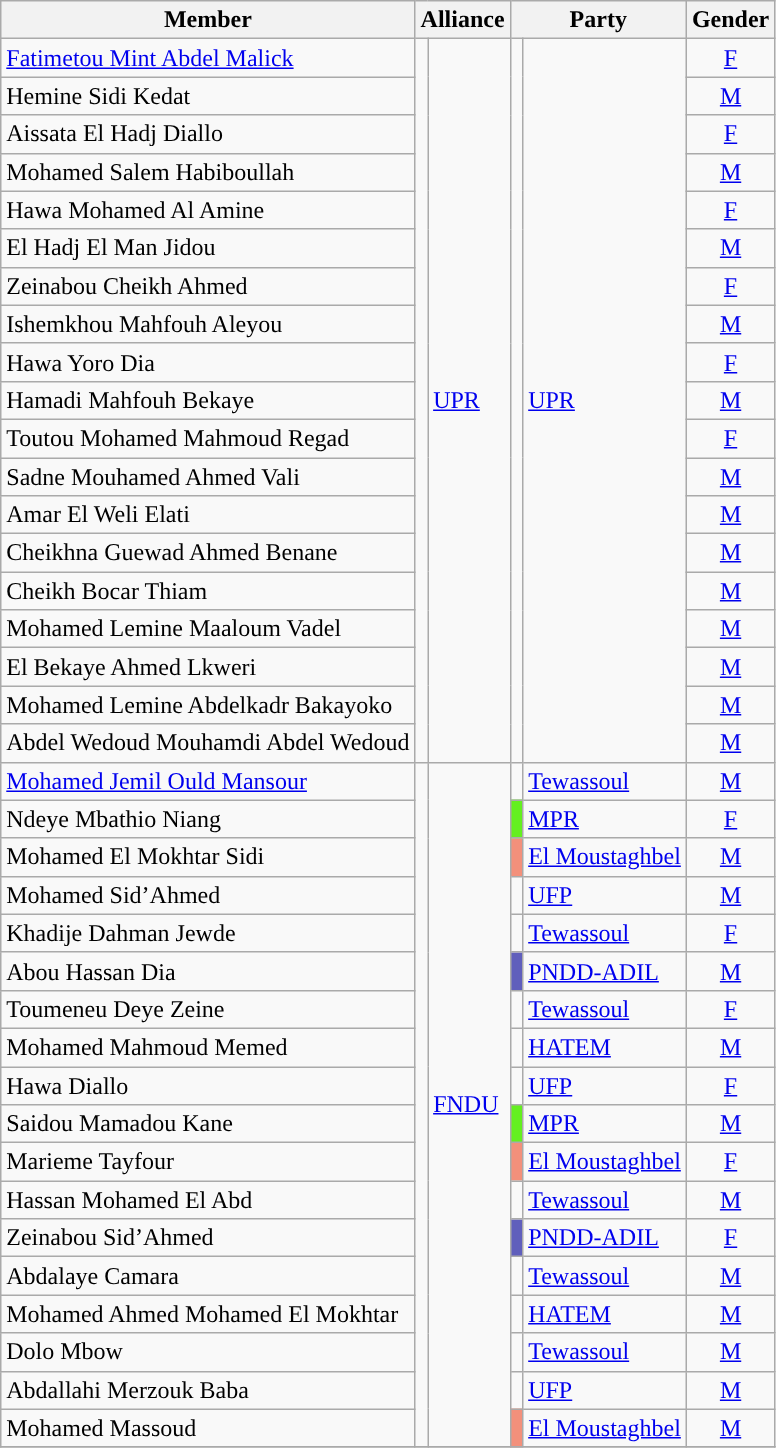<table class="wikitable sortable">
<tr valign=bottom>
<th>Member</th>
<th colspan="2">Alliance</th>
<th colspan="2">Party</th>
<th>Gender</th>
</tr>
<tr>
<td><a href='#'>Fatimetou Mint Abdel Malick</a></td>
<td rowspan="19" width="1"></td>
<td rowspan="19"><a href='#'>UPR</a></td>
<td rowspan="19" width="1"></td>
<td rowspan="19"><a href='#'>UPR</a></td>
<td align="center"><a href='#'>F</a></td>
</tr>
<tr>
<td>Hemine Sidi Kedat</td>
<td align="center"><a href='#'>M</a></td>
</tr>
<tr>
<td>Aissata El Hadj Diallo</td>
<td align="center"><a href='#'>F</a></td>
</tr>
<tr>
<td>Mohamed Salem Habiboullah</td>
<td align="center"><a href='#'>M</a></td>
</tr>
<tr>
<td>Hawa Mohamed Al Amine</td>
<td align="center"><a href='#'>F</a></td>
</tr>
<tr>
<td>El Hadj El Man Jidou</td>
<td align="center"><a href='#'>M</a></td>
</tr>
<tr>
<td>Zeinabou Cheikh Ahmed</td>
<td align="center"><a href='#'>F</a></td>
</tr>
<tr>
<td>Ishemkhou Mahfouh Aleyou</td>
<td align="center"><a href='#'>M</a></td>
</tr>
<tr>
<td>Hawa Yoro Dia</td>
<td align="center"><a href='#'>F</a></td>
</tr>
<tr>
<td>Hamadi Mahfouh Bekaye</td>
<td align="center"><a href='#'>M</a></td>
</tr>
<tr>
<td>Toutou Mohamed Mahmoud Regad</td>
<td align="center"><a href='#'>F</a></td>
</tr>
<tr>
<td>Sadne Mouhamed Ahmed Vali</td>
<td align="center"><a href='#'>M</a></td>
</tr>
<tr>
<td>Amar El Weli Elati</td>
<td align="center"><a href='#'>M</a></td>
</tr>
<tr>
<td>Cheikhna Guewad Ahmed Benane</td>
<td align="center"><a href='#'>M</a></td>
</tr>
<tr>
<td>Cheikh Bocar Thiam</td>
<td align="center"><a href='#'>M</a></td>
</tr>
<tr>
<td>Mohamed Lemine Maaloum Vadel</td>
<td align="center"><a href='#'>M</a></td>
</tr>
<tr>
<td>El Bekaye Ahmed Lkweri</td>
<td align="center"><a href='#'>M</a></td>
</tr>
<tr>
<td>Mohamed Lemine Abdelkadr Bakayoko</td>
<td align="center"><a href='#'>M</a></td>
</tr>
<tr>
<td>Abdel Wedoud Mouhamdi Abdel Wedoud</td>
<td align="center"><a href='#'>M</a></td>
</tr>
<tr>
<td><a href='#'>Mohamed Jemil Ould Mansour</a></td>
<td rowspan="18" width="1"></td>
<td rowspan="18"><a href='#'>FNDU</a></td>
<td width="1"></td>
<td><a href='#'>Tewassoul</a></td>
<td align="center"><a href='#'>M</a></td>
</tr>
<tr>
<td>Ndeye Mbathio Niang</td>
<td width="1" bgcolor="#64EF20"></td>
<td><a href='#'>MPR</a></td>
<td align="center"><a href='#'>F</a></td>
</tr>
<tr>
<td>Mohamed El Mokhtar Sidi</td>
<td width="1" bgcolor="#F3907B"></td>
<td><a href='#'>El Moustaghbel</a></td>
<td align="center"><a href='#'>M</a></td>
</tr>
<tr>
<td>Mohamed Sid’Ahmed</td>
<td width="1"></td>
<td><a href='#'>UFP</a></td>
<td align="center"><a href='#'>M</a></td>
</tr>
<tr>
<td>Khadije Dahman Jewde</td>
<td width="1"></td>
<td><a href='#'>Tewassoul</a></td>
<td align="center"><a href='#'>F</a></td>
</tr>
<tr>
<td>Abou Hassan Dia</td>
<td width="1" bgcolor="#605FBC"></td>
<td><a href='#'>PNDD-ADIL</a></td>
<td align="center"><a href='#'>M</a></td>
</tr>
<tr>
<td>Toumeneu Deye Zeine</td>
<td width="1"></td>
<td><a href='#'>Tewassoul</a></td>
<td align="center"><a href='#'>F</a></td>
</tr>
<tr>
<td>Mohamed Mahmoud Memed</td>
<td width="1"></td>
<td><a href='#'>HATEM</a></td>
<td align="center"><a href='#'>M</a></td>
</tr>
<tr>
<td>Hawa Diallo</td>
<td width="1"></td>
<td><a href='#'>UFP</a></td>
<td align="center"><a href='#'>F</a></td>
</tr>
<tr>
<td>Saidou Mamadou Kane</td>
<td width="1" bgcolor="#64EF20"></td>
<td><a href='#'>MPR</a></td>
<td align="center"><a href='#'>M</a></td>
</tr>
<tr>
<td>Marieme Tayfour</td>
<td width="1" bgcolor="#F3907B"></td>
<td><a href='#'>El Moustaghbel</a></td>
<td align="center"><a href='#'>F</a></td>
</tr>
<tr>
<td>Hassan Mohamed El Abd</td>
<td width="1"></td>
<td><a href='#'>Tewassoul</a></td>
<td align="center"><a href='#'>M</a></td>
</tr>
<tr>
<td>Zeinabou Sid’Ahmed</td>
<td width="1" bgcolor="#605FBC"></td>
<td><a href='#'>PNDD-ADIL</a></td>
<td align="center"><a href='#'>F</a></td>
</tr>
<tr>
<td>Abdalaye Camara</td>
<td width="1"></td>
<td><a href='#'>Tewassoul</a></td>
<td align="center"><a href='#'>M</a></td>
</tr>
<tr>
<td>Mohamed Ahmed Mohamed El Mokhtar</td>
<td width="1"></td>
<td><a href='#'>HATEM</a></td>
<td align="center"><a href='#'>M</a></td>
</tr>
<tr>
<td>Dolo Mbow</td>
<td width="1"></td>
<td><a href='#'>Tewassoul</a></td>
<td align="center"><a href='#'>M</a></td>
</tr>
<tr>
<td>Abdallahi Merzouk Baba</td>
<td width="1"></td>
<td><a href='#'>UFP</a></td>
<td align="center"><a href='#'>M</a></td>
</tr>
<tr>
<td>Mohamed Massoud</td>
<td width="1" bgcolor="#F3907B"></td>
<td><a href='#'>El Moustaghbel</a></td>
<td align="center"><a href='#'>M</a></td>
</tr>
<tr>
</tr>
</table>
